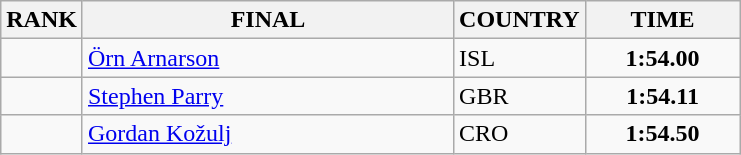<table class="wikitable">
<tr>
<th>RANK</th>
<th align="left" style="width: 15em">FINAL</th>
<th>COUNTRY</th>
<th style="width: 6em">TIME</th>
</tr>
<tr>
<td align="center"></td>
<td><a href='#'>Örn Arnarson</a></td>
<td> ISL</td>
<td align="center"><strong>1:54.00</strong></td>
</tr>
<tr>
<td align="center"></td>
<td><a href='#'>Stephen Parry</a></td>
<td> GBR</td>
<td align="center"><strong>1:54.11</strong></td>
</tr>
<tr>
<td align="center"></td>
<td><a href='#'>Gordan Kožulj</a></td>
<td> CRO</td>
<td align="center"><strong>1:54.50</strong></td>
</tr>
</table>
